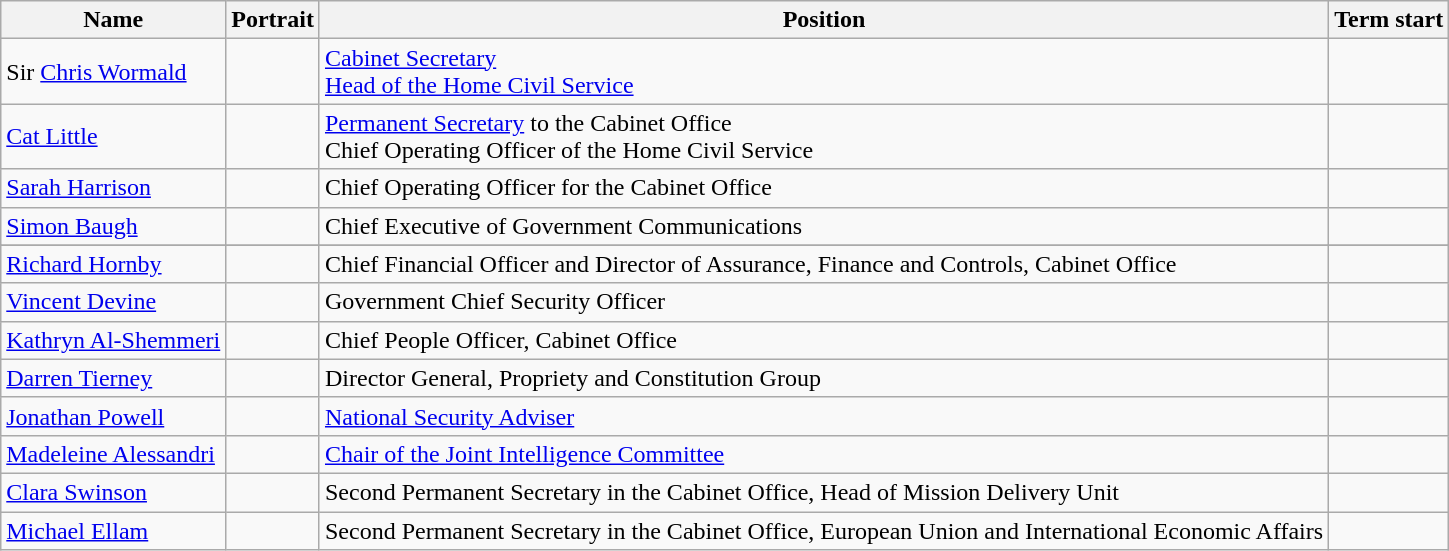<table class=wikitable>
<tr>
<th>Name</th>
<th>Portrait</th>
<th>Position</th>
<th>Term start</th>
</tr>
<tr>
<td>Sir <a href='#'>Chris Wormald</a> </td>
<td></td>
<td><a href='#'>Cabinet Secretary</a><br><a href='#'>Head of the Home Civil Service</a></td>
<td></td>
</tr>
<tr>
<td><a href='#'>Cat Little</a> </td>
<td></td>
<td><a href='#'>Permanent Secretary</a> to the Cabinet Office<br>Chief Operating Officer of the Home Civil Service</td>
<td></td>
</tr>
<tr>
<td><a href='#'>Sarah Harrison</a></td>
<td></td>
<td>Chief Operating Officer for the Cabinet Office</td>
<td></td>
</tr>
<tr>
<td><a href='#'>Simon Baugh</a></td>
<td></td>
<td>Chief Executive of Government Communications</td>
<td></td>
</tr>
<tr>
</tr>
<tr>
<td><a href='#'>Richard Hornby</a></td>
<td></td>
<td>Chief Financial Officer and Director of Assurance, Finance and Controls, Cabinet Office</td>
<td></td>
</tr>
<tr>
<td><a href='#'>Vincent Devine</a></td>
<td></td>
<td>Government Chief Security Officer</td>
<td></td>
</tr>
<tr>
<td><a href='#'>Kathryn Al-Shemmeri</a></td>
<td></td>
<td>Chief People Officer, Cabinet Office</td>
<td></td>
</tr>
<tr>
<td><a href='#'>Darren Tierney</a></td>
<td></td>
<td>Director General, Propriety and Constitution Group</td>
<td></td>
</tr>
<tr>
<td><a href='#'>Jonathan Powell</a></td>
<td></td>
<td><a href='#'>National Security Adviser</a></td>
<td></td>
</tr>
<tr>
<td><a href='#'>Madeleine Alessandri</a> </td>
<td></td>
<td><a href='#'>Chair of the Joint Intelligence Committee</a></td>
<td></td>
</tr>
<tr>
<td><a href='#'>Clara Swinson</a></td>
<td></td>
<td>Second Permanent Secretary in the Cabinet Office, Head of Mission Delivery Unit</td>
<td></td>
</tr>
<tr>
<td><a href='#'>Michael Ellam</a></td>
<td></td>
<td>Second Permanent Secretary in the Cabinet Office, European Union and International Economic Affairs</td>
<td></td>
</tr>
</table>
